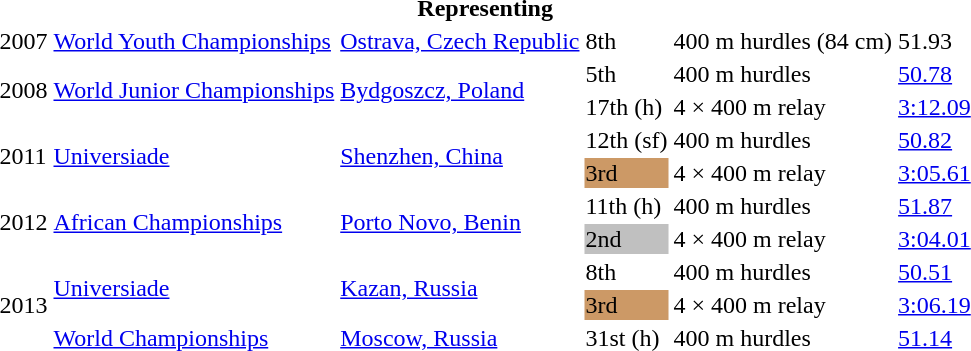<table>
<tr>
<th colspan="6">Representing </th>
</tr>
<tr>
<td>2007</td>
<td><a href='#'>World Youth Championships</a></td>
<td><a href='#'>Ostrava, Czech Republic</a></td>
<td>8th</td>
<td>400 m hurdles (84 cm)</td>
<td>51.93</td>
</tr>
<tr>
<td rowspan=2>2008</td>
<td rowspan=2><a href='#'>World Junior Championships</a></td>
<td rowspan=2><a href='#'>Bydgoszcz, Poland</a></td>
<td>5th</td>
<td>400 m hurdles</td>
<td><a href='#'>50.78</a></td>
</tr>
<tr>
<td>17th (h)</td>
<td>4 × 400 m relay</td>
<td><a href='#'>3:12.09</a></td>
</tr>
<tr>
<td rowspan=2>2011</td>
<td rowspan=2><a href='#'>Universiade</a></td>
<td rowspan=2><a href='#'>Shenzhen, China</a></td>
<td>12th (sf)</td>
<td>400 m hurdles</td>
<td><a href='#'>50.82</a></td>
</tr>
<tr>
<td bgcolor=cc9966>3rd</td>
<td>4 × 400 m relay</td>
<td><a href='#'>3:05.61</a></td>
</tr>
<tr>
<td rowspan=2>2012</td>
<td rowspan=2><a href='#'>African Championships</a></td>
<td rowspan=2><a href='#'>Porto Novo, Benin</a></td>
<td>11th (h)</td>
<td>400 m hurdles</td>
<td><a href='#'>51.87</a></td>
</tr>
<tr>
<td bgcolor=silver>2nd</td>
<td>4 × 400 m relay</td>
<td><a href='#'>3:04.01</a></td>
</tr>
<tr>
<td rowspan=3>2013</td>
<td rowspan=2><a href='#'>Universiade</a></td>
<td rowspan=2><a href='#'>Kazan, Russia</a></td>
<td>8th</td>
<td>400 m hurdles</td>
<td><a href='#'>50.51</a></td>
</tr>
<tr>
<td bgcolor=cc9966>3rd</td>
<td>4 × 400 m relay</td>
<td><a href='#'>3:06.19</a></td>
</tr>
<tr>
<td><a href='#'>World Championships</a></td>
<td><a href='#'>Moscow, Russia</a></td>
<td>31st (h)</td>
<td>400 m hurdles</td>
<td><a href='#'>51.14</a></td>
</tr>
</table>
